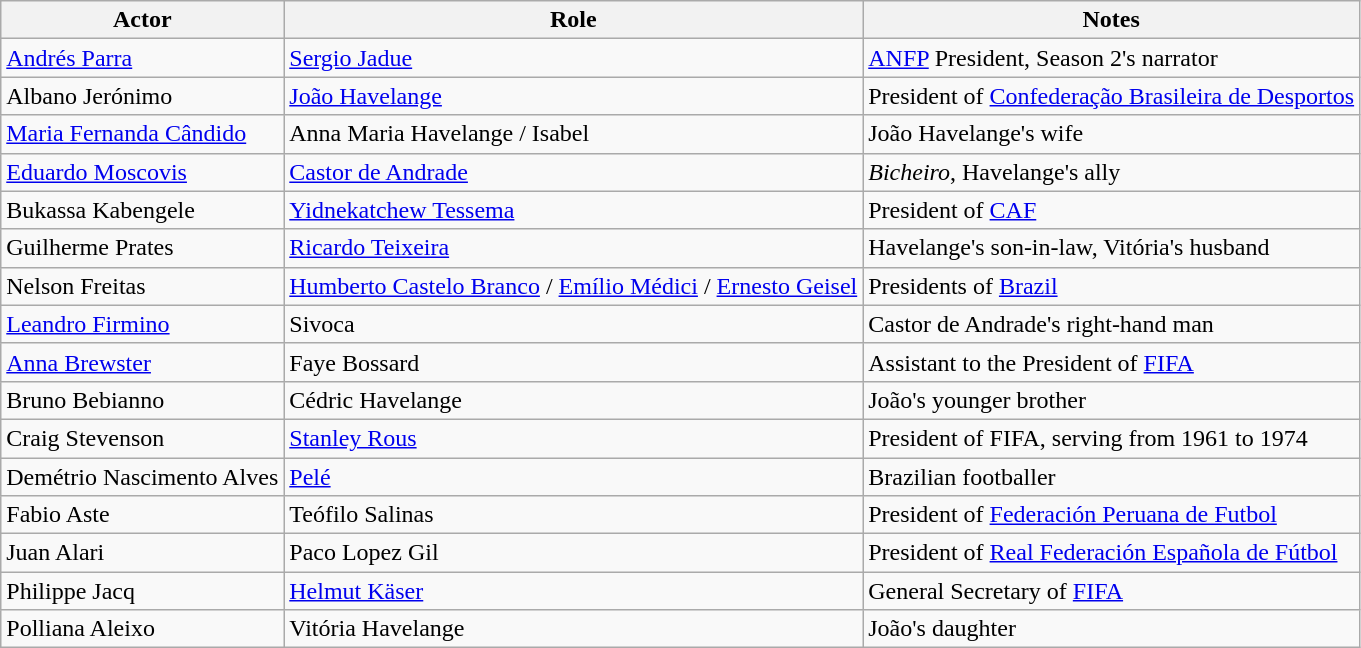<table align="center" class="wikitable sortable">
<tr>
<th>Actor</th>
<th>Role</th>
<th>Notes</th>
</tr>
<tr>
<td><a href='#'>Andrés Parra</a></td>
<td><a href='#'>Sergio Jadue</a></td>
<td><a href='#'>ANFP</a> President, Season 2's narrator</td>
</tr>
<tr>
<td>Albano Jerónimo</td>
<td><a href='#'>João Havelange</a></td>
<td>President of <a href='#'>Confederação Brasileira de Desportos</a></td>
</tr>
<tr>
<td><a href='#'>Maria Fernanda Cândido</a></td>
<td>Anna Maria Havelange / Isabel</td>
<td>João Havelange's wife</td>
</tr>
<tr>
<td><a href='#'>Eduardo Moscovis</a></td>
<td><a href='#'>Castor de Andrade</a></td>
<td><em>Bicheiro</em>, Havelange's ally</td>
</tr>
<tr>
<td>Bukassa Kabengele</td>
<td><a href='#'>Yidnekatchew Tessema</a></td>
<td>President of <a href='#'>CAF</a></td>
</tr>
<tr>
<td>Guilherme Prates</td>
<td><a href='#'>Ricardo Teixeira</a></td>
<td>Havelange's son-in-law, Vitória's husband</td>
</tr>
<tr>
<td>Nelson Freitas</td>
<td><a href='#'>Humberto Castelo Branco</a> / <a href='#'>Emílio Médici</a> / <a href='#'>Ernesto Geisel</a></td>
<td>Presidents of <a href='#'>Brazil</a></td>
</tr>
<tr>
<td><a href='#'>Leandro Firmino</a></td>
<td>Sivoca</td>
<td>Castor de Andrade's right-hand man</td>
</tr>
<tr>
<td><a href='#'>Anna Brewster</a></td>
<td>Faye Bossard</td>
<td>Assistant to the President of <a href='#'>FIFA</a></td>
</tr>
<tr>
<td>Bruno Bebianno</td>
<td>Cédric Havelange</td>
<td>João's younger brother</td>
</tr>
<tr>
<td>Craig Stevenson</td>
<td><a href='#'>Stanley Rous</a></td>
<td>President of FIFA, serving from 1961 to 1974</td>
</tr>
<tr>
<td>Demétrio Nascimento Alves</td>
<td><a href='#'>Pelé</a></td>
<td>Brazilian footballer</td>
</tr>
<tr>
<td>Fabio Aste</td>
<td>Teófilo Salinas</td>
<td>President of <a href='#'>Federación Peruana de Futbol</a></td>
</tr>
<tr>
<td>Juan Alari</td>
<td>Paco Lopez Gil</td>
<td>President of <a href='#'>Real Federación Española de Fútbol</a></td>
</tr>
<tr>
<td>Philippe Jacq</td>
<td><a href='#'>Helmut Käser</a></td>
<td>General Secretary of <a href='#'>FIFA</a></td>
</tr>
<tr>
<td>Polliana Aleixo</td>
<td>Vitória Havelange</td>
<td>João's daughter</td>
</tr>
</table>
